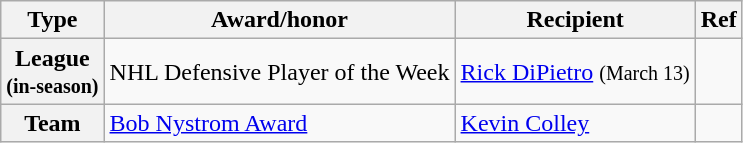<table class="wikitable">
<tr>
<th scope="col">Type</th>
<th scope="col">Award/honor</th>
<th scope="col">Recipient</th>
<th scope="col">Ref</th>
</tr>
<tr>
<th scope="row">League<br><small>(in-season)</small></th>
<td>NHL Defensive Player of the Week</td>
<td><a href='#'>Rick DiPietro</a> <small>(March 13)</small></td>
<td></td>
</tr>
<tr>
<th scope="row">Team</th>
<td><a href='#'>Bob Nystrom Award</a></td>
<td><a href='#'>Kevin Colley</a></td>
<td></td>
</tr>
</table>
